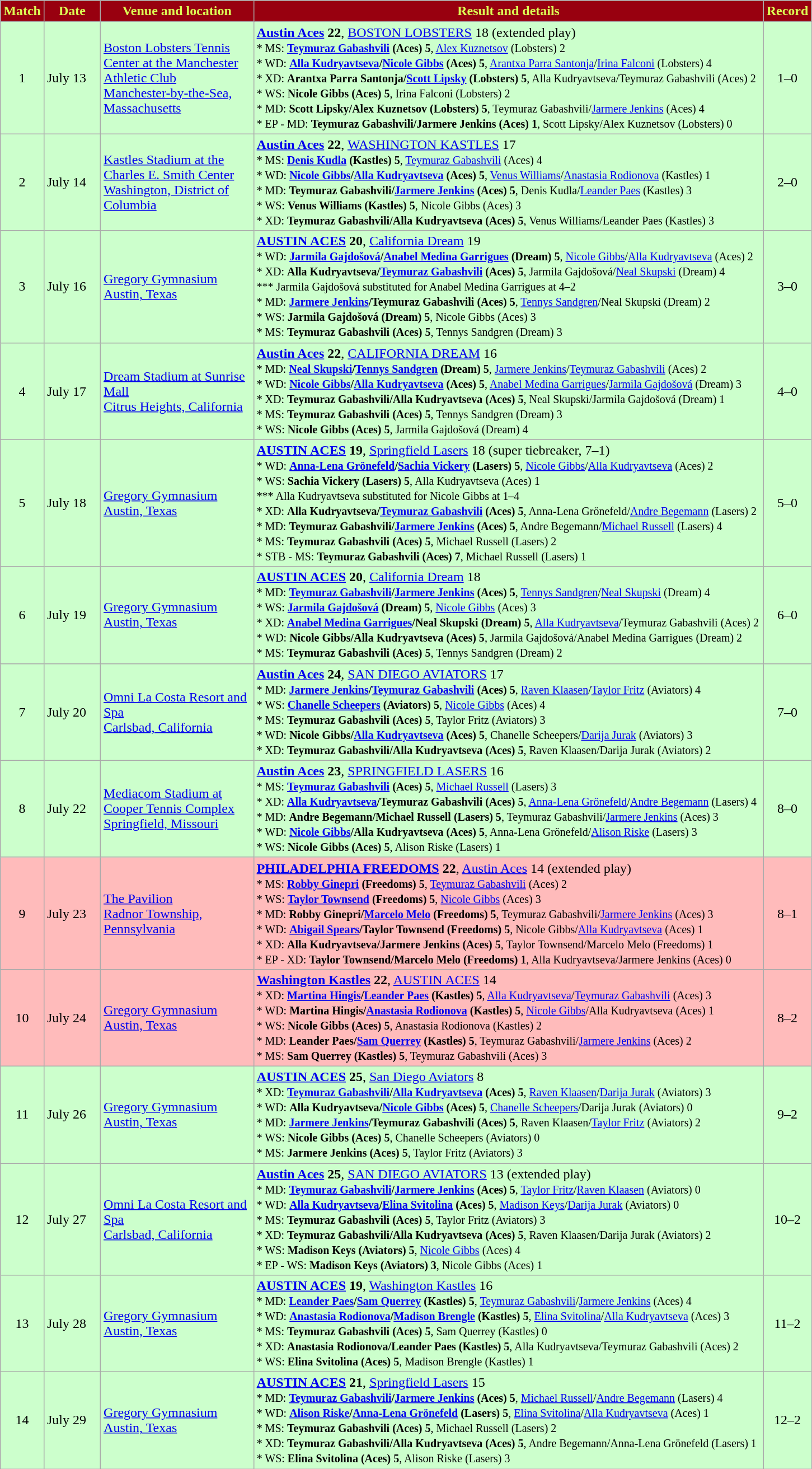<table class="wikitable" style="text-align:left">
<tr>
<th style="background:#98000F; color:#DDFF55" width="25px">Match</th>
<th style="background:#98000F; color:#DDFF55" width="60px">Date</th>
<th style="background:#98000F; color:#DDFF55" width="175px">Venue and location</th>
<th style="background:#98000F; color:#DDFF55" width="600px">Result and details</th>
<th style="background:#98000F; color:#DDFF55" width="25px">Record</th>
</tr>
<tr bgcolor="CCFFCC">
<td style="text-align:center">1</td>
<td>July 13</td>
<td><a href='#'>Boston Lobsters Tennis Center at the Manchester Athletic Club</a><br><a href='#'>Manchester-by-the-Sea, Massachusetts</a></td>
<td><strong><a href='#'>Austin Aces</a> 22</strong>, <a href='#'>BOSTON LOBSTERS</a> 18 (extended play)<br><small>* MS: <strong><a href='#'>Teymuraz Gabashvili</a> (Aces) 5</strong>, <a href='#'>Alex Kuznetsov</a> (Lobsters) 2<br>* WD: <strong><a href='#'>Alla Kudryavtseva</a>/<a href='#'>Nicole Gibbs</a> (Aces) 5</strong>, <a href='#'>Arantxa Parra Santonja</a>/<a href='#'>Irina Falconi</a> (Lobsters) 4<br>* XD: <strong>Arantxa Parra Santonja/<a href='#'>Scott Lipsky</a> (Lobsters) 5</strong>, Alla Kudryavtseva/Teymuraz Gabashvili (Aces) 2<br>* WS: <strong>Nicole Gibbs (Aces) 5</strong>, Irina Falconi (Lobsters) 2<br>* MD: <strong>Scott Lipsky/Alex Kuznetsov (Lobsters) 5</strong>, Teymuraz Gabashvili/<a href='#'>Jarmere Jenkins</a> (Aces) 4<br>* EP - MD: <strong>Teymuraz Gabashvili/Jarmere Jenkins (Aces) 1</strong>, Scott Lipsky/Alex Kuznetsov (Lobsters) 0</small></td>
<td style="text-align:center">1–0</td>
</tr>
<tr bgcolor="CCFFCC">
<td style="text-align:center">2</td>
<td>July 14</td>
<td><a href='#'>Kastles Stadium at the Charles E. Smith Center</a><br><a href='#'>Washington, District of Columbia</a></td>
<td><strong><a href='#'>Austin Aces</a> 22</strong>, <a href='#'>WASHINGTON KASTLES</a> 17<br><small>* MS: <strong><a href='#'>Denis Kudla</a> (Kastles) 5</strong>, <a href='#'>Teymuraz Gabashvili</a> (Aces) 4<br>* WD: <strong><a href='#'>Nicole Gibbs</a>/<a href='#'>Alla Kudryavtseva</a> (Aces) 5</strong>, <a href='#'>Venus Williams</a>/<a href='#'>Anastasia Rodionova</a> (Kastles) 1<br>* MD: <strong>Teymuraz Gabashvili/<a href='#'>Jarmere Jenkins</a> (Aces) 5</strong>, Denis Kudla/<a href='#'>Leander Paes</a> (Kastles) 3<br>* WS: <strong>Venus Williams (Kastles) 5</strong>, Nicole Gibbs (Aces) 3<br>* XD: <strong>Teymuraz Gabashvili/Alla Kudryavtseva (Aces) 5</strong>, Venus Williams/Leander Paes (Kastles) 3</small></td>
<td style="text-align:center">2–0</td>
</tr>
<tr bgcolor="CCFFCC">
<td style="text-align:center">3</td>
<td>July 16</td>
<td><a href='#'>Gregory Gymnasium</a><br><a href='#'>Austin, Texas</a></td>
<td><strong><a href='#'>AUSTIN ACES</a> 20</strong>, <a href='#'>California Dream</a> 19<br><small>* WD: <strong><a href='#'>Jarmila Gajdošová</a>/<a href='#'>Anabel Medina Garrigues</a> (Dream) 5</strong>, <a href='#'>Nicole Gibbs</a>/<a href='#'>Alla Kudryavtseva</a> (Aces) 2<br>* XD: <strong>Alla Kudryavtseva/<a href='#'>Teymuraz Gabashvili</a> (Aces) 5</strong>, Jarmila Gajdošová/<a href='#'>Neal Skupski</a> (Dream) 4<br>*** Jarmila Gajdošová substituted for Anabel Medina Garrigues at 4–2<br>* MD: <strong><a href='#'>Jarmere Jenkins</a>/Teymuraz Gabashvili (Aces) 5</strong>, <a href='#'>Tennys Sandgren</a>/Neal Skupski (Dream) 2<br>* WS: <strong>Jarmila Gajdošová (Dream) 5</strong>, Nicole Gibbs (Aces) 3<br>* MS: <strong>Teymuraz Gabashvili (Aces) 5</strong>, Tennys Sandgren (Dream) 3</small></td>
<td style="text-align:center">3–0</td>
</tr>
<tr bgcolor="CCFFCC">
<td style="text-align:center">4</td>
<td>July 17</td>
<td><a href='#'>Dream Stadium at Sunrise Mall</a><br><a href='#'>Citrus Heights, California</a></td>
<td><strong><a href='#'>Austin Aces</a> 22</strong>, <a href='#'>CALIFORNIA DREAM</a> 16<br><small>* MD: <strong><a href='#'>Neal Skupski</a>/<a href='#'>Tennys Sandgren</a> (Dream) 5</strong>, <a href='#'>Jarmere Jenkins</a>/<a href='#'>Teymuraz Gabashvili</a> (Aces) 2<br>* WD: <strong><a href='#'>Nicole Gibbs</a>/<a href='#'>Alla Kudryavtseva</a> (Aces) 5</strong>, <a href='#'>Anabel Medina Garrigues</a>/<a href='#'>Jarmila Gajdošová</a> (Dream) 3<br>* XD: <strong>Teymuraz Gabashvili/Alla Kudryavtseva (Aces) 5</strong>, Neal Skupski/Jarmila Gajdošová (Dream) 1<br>* MS: <strong>Teymuraz Gabashvili (Aces) 5</strong>, Tennys Sandgren (Dream) 3<br>* WS: <strong>Nicole Gibbs (Aces) 5</strong>, Jarmila Gajdošová (Dream) 4</small></td>
<td style="text-align:center">4–0</td>
</tr>
<tr bgcolor="CCFFCC">
<td style="text-align:center">5</td>
<td>July 18</td>
<td><a href='#'>Gregory Gymnasium</a><br><a href='#'>Austin, Texas</a></td>
<td><strong><a href='#'>AUSTIN ACES</a> 19</strong>, <a href='#'>Springfield Lasers</a> 18 (super tiebreaker, 7–1)<br><small>* WD: <strong><a href='#'>Anna-Lena Grönefeld</a>/<a href='#'>Sachia Vickery</a> (Lasers) 5</strong>, <a href='#'>Nicole Gibbs</a>/<a href='#'>Alla Kudryavtseva</a> (Aces) 2<br>* WS: <strong>Sachia Vickery (Lasers) 5</strong>, Alla Kudryavtseva (Aces) 1<br>*** Alla Kudryavtseva substituted for Nicole Gibbs at 1–4<br>* XD: <strong>Alla Kudryavtseva/<a href='#'>Teymuraz Gabashvili</a> (Aces) 5</strong>, Anna-Lena Grönefeld/<a href='#'>Andre Begemann</a> (Lasers) 2<br>* MD: <strong>Teymuraz Gabashvili/<a href='#'>Jarmere Jenkins</a> (Aces) 5</strong>, Andre Begemann/<a href='#'>Michael Russell</a> (Lasers) 4<br>* MS: <strong>Teymuraz Gabashvili (Aces) 5</strong>, Michael Russell (Lasers) 2<br>* STB - MS: <strong>Teymuraz Gabashvili (Aces) 7</strong>, Michael Russell (Lasers) 1</small></td>
<td style="text-align:center">5–0</td>
</tr>
<tr bgcolor="CCFFCC">
<td style="text-align:center">6</td>
<td>July 19</td>
<td><a href='#'>Gregory Gymnasium</a><br><a href='#'>Austin, Texas</a></td>
<td><strong><a href='#'>AUSTIN ACES</a> 20</strong>, <a href='#'>California Dream</a> 18<br><small>* MD: <strong><a href='#'>Teymuraz Gabashvili</a>/<a href='#'>Jarmere Jenkins</a> (Aces) 5</strong>, <a href='#'>Tennys Sandgren</a>/<a href='#'>Neal Skupski</a> (Dream) 4<br>* WS: <strong><a href='#'>Jarmila Gajdošová</a> (Dream) 5</strong>, <a href='#'>Nicole Gibbs</a> (Aces) 3<br>* XD: <strong><a href='#'>Anabel Medina Garrigues</a>/Neal Skupski (Dream) 5</strong>, <a href='#'>Alla Kudryavtseva</a>/Teymuraz Gabashvili (Aces) 2<br>* WD: <strong>Nicole Gibbs/Alla Kudryavtseva (Aces) 5</strong>, Jarmila Gajdošová/Anabel Medina Garrigues (Dream) 2<br>* MS: <strong>Teymuraz Gabashvili (Aces) 5</strong>, Tennys Sandgren (Dream) 2</small></td>
<td style="text-align:center">6–0</td>
</tr>
<tr bgcolor="CCFFCC">
<td style="text-align:center">7</td>
<td>July 20</td>
<td><a href='#'>Omni La Costa Resort and Spa</a><br><a href='#'>Carlsbad, California</a></td>
<td><strong><a href='#'>Austin Aces</a> 24</strong>, <a href='#'>SAN DIEGO AVIATORS</a> 17<br><small>* MD: <strong><a href='#'>Jarmere Jenkins</a>/<a href='#'>Teymuraz Gabashvili</a> (Aces) 5</strong>, <a href='#'>Raven Klaasen</a>/<a href='#'>Taylor Fritz</a> (Aviators) 4<br>* WS: <strong><a href='#'>Chanelle Scheepers</a> (Aviators) 5</strong>, <a href='#'>Nicole Gibbs</a> (Aces) 4<br>* MS: <strong>Teymuraz Gabashvili (Aces) 5</strong>, Taylor Fritz (Aviators) 3<br>* WD: <strong>Nicole Gibbs/<a href='#'>Alla Kudryavtseva</a> (Aces) 5</strong>, Chanelle Scheepers/<a href='#'>Darija Jurak</a> (Aviators) 3<br>* XD: <strong>Teymuraz Gabashvili/Alla Kudryavtseva (Aces) 5</strong>, Raven Klaasen/Darija Jurak (Aviators) 2</small></td>
<td style="text-align:center">7–0</td>
</tr>
<tr bgcolor="CCFFCC">
<td style="text-align:center">8</td>
<td>July 22</td>
<td><a href='#'>Mediacom Stadium at Cooper Tennis Complex</a><br><a href='#'>Springfield, Missouri</a></td>
<td><strong><a href='#'>Austin Aces</a> 23</strong>, <a href='#'>SPRINGFIELD LASERS</a> 16<br><small>* MS: <strong><a href='#'>Teymuraz Gabashvili</a> (Aces) 5</strong>, <a href='#'>Michael Russell</a> (Lasers) 3<br>* XD: <strong><a href='#'>Alla Kudryavtseva</a>/Teymuraz Gabashvili (Aces) 5</strong>, <a href='#'>Anna-Lena Grönefeld</a>/<a href='#'>Andre Begemann</a> (Lasers) 4<br>* MD: <strong>Andre Begemann/Michael Russell (Lasers) 5</strong>, Teymuraz Gabashvili/<a href='#'>Jarmere Jenkins</a> (Aces) 3<br>* WD: <strong><a href='#'>Nicole Gibbs</a>/Alla Kudryavtseva (Aces) 5</strong>, Anna-Lena Grönefeld/<a href='#'>Alison Riske</a> (Lasers) 3<br>* WS: <strong>Nicole Gibbs (Aces) 5</strong>, Alison Riske (Lasers) 1</small></td>
<td style="text-align:center">8–0</td>
</tr>
<tr bgcolor="FFBBBB">
<td style="text-align:center">9</td>
<td>July 23</td>
<td><a href='#'>The Pavilion</a><br><a href='#'>Radnor Township, Pennsylvania</a></td>
<td><strong><a href='#'>PHILADELPHIA FREEDOMS</a> 22</strong>, <a href='#'>Austin Aces</a> 14 (extended play)<br><small>* MS: <strong><a href='#'>Robby Ginepri</a> (Freedoms) 5</strong>, <a href='#'>Teymuraz Gabashvili</a> (Aces) 2<br>* WS: <strong><a href='#'>Taylor Townsend</a> (Freedoms) 5</strong>, <a href='#'>Nicole Gibbs</a> (Aces) 3<br>* MD: <strong>Robby Ginepri/<a href='#'>Marcelo Melo</a> (Freedoms) 5</strong>, Teymuraz Gabashvili/<a href='#'>Jarmere Jenkins</a> (Aces) 3<br>* WD: <strong><a href='#'>Abigail Spears</a>/Taylor Townsend (Freedoms) 5</strong>, Nicole Gibbs/<a href='#'>Alla Kudryavtseva</a> (Aces) 1<br>* XD: <strong>Alla Kudryavtseva/Jarmere Jenkins (Aces) 5</strong>, Taylor Townsend/Marcelo Melo (Freedoms) 1<br>* EP - XD: <strong>Taylor Townsend/Marcelo Melo (Freedoms) 1</strong>, Alla Kudryavtseva/Jarmere Jenkins (Aces) 0</small></td>
<td style="text-align:center">8–1</td>
</tr>
<tr bgcolor="FFBBBB">
<td style="text-align:center">10</td>
<td>July 24</td>
<td><a href='#'>Gregory Gymnasium</a><br><a href='#'>Austin, Texas</a></td>
<td><strong><a href='#'>Washington Kastles</a> 22</strong>, <a href='#'>AUSTIN ACES</a> 14<br><small>* XD: <strong><a href='#'>Martina Hingis</a>/<a href='#'>Leander Paes</a> (Kastles) 5</strong>, <a href='#'>Alla Kudryavtseva</a>/<a href='#'>Teymuraz Gabashvili</a> (Aces) 3<br>* WD: <strong>Martina Hingis/<a href='#'>Anastasia Rodionova</a> (Kastles) 5</strong>, <a href='#'>Nicole Gibbs</a>/Alla Kudryavtseva (Aces) 1<br>* WS: <strong>Nicole Gibbs (Aces) 5</strong>, Anastasia Rodionova (Kastles) 2<br>* MD: <strong>Leander Paes/<a href='#'>Sam Querrey</a> (Kastles) 5</strong>, Teymuraz Gabashvili/<a href='#'>Jarmere Jenkins</a> (Aces) 2<br>* MS: <strong>Sam Querrey (Kastles) 5</strong>, Teymuraz Gabashvili (Aces) 3</small></td>
<td style="text-align:center">8–2</td>
</tr>
<tr bgcolor="CCFFCC">
<td style="text-align:center">11</td>
<td>July 26</td>
<td><a href='#'>Gregory Gymnasium</a><br><a href='#'>Austin, Texas</a></td>
<td><strong><a href='#'>AUSTIN ACES</a> 25</strong>, <a href='#'>San Diego Aviators</a> 8<br><small>* XD: <strong><a href='#'>Teymuraz Gabashvili</a>/<a href='#'>Alla Kudryavtseva</a> (Aces) 5</strong>, <a href='#'>Raven Klaasen</a>/<a href='#'>Darija Jurak</a> (Aviators) 3<br>* WD: <strong>Alla Kudryavtseva/<a href='#'>Nicole Gibbs</a> (Aces) 5</strong>, <a href='#'>Chanelle Scheepers</a>/Darija Jurak (Aviators) 0<br>* MD: <strong><a href='#'>Jarmere Jenkins</a>/Teymuraz Gabashvili (Aces) 5</strong>, Raven Klaasen/<a href='#'>Taylor Fritz</a> (Aviators) 2<br>* WS: <strong>Nicole Gibbs (Aces) 5</strong>, Chanelle Scheepers (Aviators) 0<br>* MS: <strong>Jarmere Jenkins (Aces) 5</strong>, Taylor Fritz (Aviators) 3</small></td>
<td style="text-align:center">9–2</td>
</tr>
<tr bgcolor="CCFFCC">
<td style="text-align:center">12</td>
<td>July 27</td>
<td><a href='#'>Omni La Costa Resort and Spa</a><br><a href='#'>Carlsbad, California</a></td>
<td><strong><a href='#'>Austin Aces</a> 25</strong>, <a href='#'>SAN DIEGO AVIATORS</a> 13 (extended play)<br><small>* MD: <strong><a href='#'>Teymuraz Gabashvili</a>/<a href='#'>Jarmere Jenkins</a> (Aces) 5</strong>, <a href='#'>Taylor Fritz</a>/<a href='#'>Raven Klaasen</a> (Aviators) 0<br>* WD: <strong><a href='#'>Alla Kudryavtseva</a>/<a href='#'>Elina Svitolina</a> (Aces) 5</strong>, <a href='#'>Madison Keys</a>/<a href='#'>Darija Jurak</a> (Aviators) 0<br>* MS: <strong>Teymuraz Gabashvili (Aces) 5</strong>, Taylor Fritz (Aviators) 3<br>* XD: <strong>Teymuraz Gabashvili/Alla Kudryavtseva (Aces) 5</strong>, Raven Klaasen/Darija Jurak (Aviators) 2<br>* WS: <strong>Madison Keys (Aviators) 5</strong>, <a href='#'>Nicole Gibbs</a> (Aces) 4<br>* EP - WS: <strong>Madison Keys (Aviators) 3</strong>, Nicole Gibbs (Aces) 1</small></td>
<td style="text-align:center">10–2</td>
</tr>
<tr bgcolor="CCFFCC">
<td style="text-align:center">13</td>
<td>July 28</td>
<td><a href='#'>Gregory Gymnasium</a><br><a href='#'>Austin, Texas</a></td>
<td><strong><a href='#'>AUSTIN ACES</a> 19</strong>, <a href='#'>Washington Kastles</a> 16<br><small>* MD: <strong><a href='#'>Leander Paes</a>/<a href='#'>Sam Querrey</a> (Kastles) 5</strong>, <a href='#'>Teymuraz Gabashvili</a>/<a href='#'>Jarmere Jenkins</a> (Aces) 4<br>* WD: <strong><a href='#'>Anastasia Rodionova</a>/<a href='#'>Madison Brengle</a> (Kastles) 5</strong>, <a href='#'>Elina Svitolina</a>/<a href='#'>Alla Kudryavtseva</a> (Aces) 3<br>* MS: <strong>Teymuraz Gabashvili (Aces) 5</strong>, Sam Querrey (Kastles) 0<br>* XD: <strong>Anastasia Rodionova/Leander Paes (Kastles) 5</strong>, Alla Kudryavtseva/Teymuraz Gabashvili (Aces) 2<br>* WS: <strong>Elina Svitolina (Aces) 5</strong>, Madison Brengle (Kastles) 1</small></td>
<td style="text-align:center">11–2</td>
</tr>
<tr bgcolor="CCFFCC">
<td style="text-align:center">14</td>
<td>July 29</td>
<td><a href='#'>Gregory Gymnasium</a><br><a href='#'>Austin, Texas</a></td>
<td><strong><a href='#'>AUSTIN ACES</a> 21</strong>, <a href='#'>Springfield Lasers</a> 15<br><small>* MD: <strong><a href='#'>Teymuraz Gabashvili</a>/<a href='#'>Jarmere Jenkins</a> (Aces) 5</strong>, <a href='#'>Michael Russell</a>/<a href='#'>Andre Begemann</a> (Lasers) 4<br>* WD: <strong><a href='#'>Alison Riske</a>/<a href='#'>Anna-Lena Grönefeld</a> (Lasers) 5</strong>, <a href='#'>Elina Svitolina</a>/<a href='#'>Alla Kudryavtseva</a> (Aces) 1<br>* MS: <strong>Teymuraz Gabashvili (Aces) 5</strong>, Michael Russell (Lasers) 2<br>* XD: <strong>Teymuraz Gabashvili/Alla Kudryavtseva (Aces) 5</strong>, Andre Begemann/Anna-Lena Grönefeld (Lasers) 1<br>* WS: <strong>Elina Svitolina (Aces) 5</strong>, Alison Riske (Lasers) 3</small></td>
<td style="text-align:center">12–2</td>
</tr>
</table>
